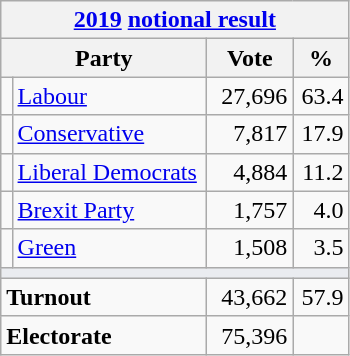<table class="wikitable">
<tr>
<th colspan="4"><a href='#'>2019</a> <a href='#'>notional result</a></th>
</tr>
<tr>
<th bgcolor="#DDDDFF" width="130px" colspan="2">Party</th>
<th bgcolor="#DDDDFF" width="50px">Vote</th>
<th bgcolor="#DDDDFF" width="30px">%</th>
</tr>
<tr>
<td></td>
<td><a href='#'>Labour</a></td>
<td align=right>27,696</td>
<td align=right>63.4</td>
</tr>
<tr>
<td></td>
<td><a href='#'>Conservative</a></td>
<td align=right>7,817</td>
<td align=right>17.9</td>
</tr>
<tr>
<td></td>
<td><a href='#'>Liberal Democrats</a></td>
<td align=right>4,884</td>
<td align=right>11.2</td>
</tr>
<tr>
<td></td>
<td><a href='#'>Brexit Party</a></td>
<td align=right>1,757</td>
<td align=right>4.0</td>
</tr>
<tr>
<td></td>
<td><a href='#'>Green</a></td>
<td align=right>1,508</td>
<td align=right>3.5</td>
</tr>
<tr>
<td colspan="4" bgcolor="#EAECF0"></td>
</tr>
<tr>
<td colspan="2"><strong>Turnout</strong></td>
<td align=right>43,662</td>
<td align=right>57.9</td>
</tr>
<tr>
<td colspan="2"><strong>Electorate</strong></td>
<td align=right>75,396</td>
</tr>
</table>
